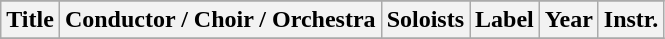<table class="wikitable sortable plainrowheaders">
<tr>
</tr>
<tr>
<th scope="col">Title</th>
<th scope="col" class="unsortable">Conductor / Choir / Orchestra</th>
<th scope="col" class="unsortable">Soloists</th>
<th scope="col">Label</th>
<th scope="col">Year</th>
<th scope="col">Instr.</th>
</tr>
<tr>
</tr>
</table>
